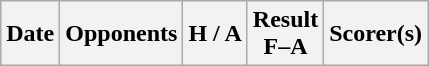<table class="wikitable" style="text-align:center">
<tr>
<th>Date</th>
<th>Opponents</th>
<th>H / A</th>
<th>Result<br>F–A</th>
<th>Scorer(s)</th>
</tr>
</table>
